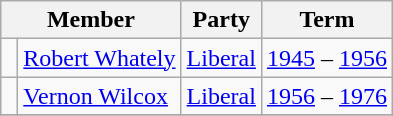<table class="wikitable">
<tr>
<th colspan="2">Member</th>
<th>Party</th>
<th>Term</th>
</tr>
<tr>
<td> </td>
<td><a href='#'>Robert Whately</a></td>
<td><a href='#'>Liberal</a></td>
<td><a href='#'>1945</a> – <a href='#'>1956</a></td>
</tr>
<tr>
<td> </td>
<td><a href='#'>Vernon Wilcox</a></td>
<td><a href='#'>Liberal</a></td>
<td><a href='#'>1956</a> – <a href='#'>1976</a></td>
</tr>
<tr>
</tr>
</table>
